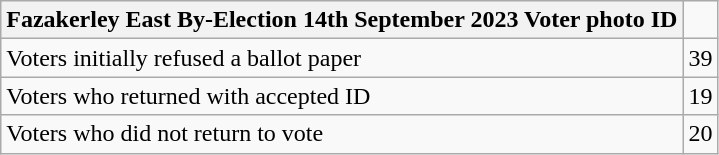<table class="wikitable">
<tr>
<th>Fazakerley East By-Election 14th September 2023 Voter photo ID</th>
</tr>
<tr>
<td style="text-align:left">Voters initially refused a ballot paper</td>
<td style="text-align:center">39</td>
</tr>
<tr>
<td style="text-align:left">Voters who returned with accepted ID</td>
<td style="text-align:center">19</td>
</tr>
<tr>
<td style="text-align:left">Voters who did not return to vote</td>
<td style="text-align:center">20</td>
</tr>
</table>
